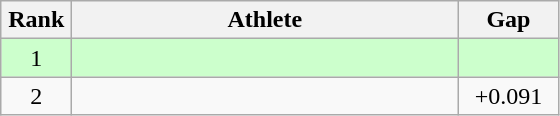<table class=wikitable style="text-align:center">
<tr>
<th width=40>Rank</th>
<th width=250>Athlete</th>
<th width=60>Gap</th>
</tr>
<tr bgcolor="ccffcc">
<td>1</td>
<td align=left></td>
<td></td>
</tr>
<tr>
<td>2</td>
<td align=left></td>
<td>+0.091</td>
</tr>
</table>
